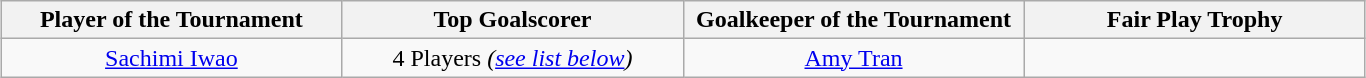<table class=wikitable style="text-align:center; margin:auto">
<tr>
<th style="width: 220px;">Player of the Tournament</th>
<th style="width: 220px;">Top Goalscorer</th>
<th style="width: 220px;">Goalkeeper of the Tournament</th>
<th style="width: 220px;">Fair Play Trophy</th>
</tr>
<tr>
<td> <a href='#'>Sachimi Iwao</a></td>
<td>4 Players <em>(<a href='#'>see list below</a>)</em></td>
<td> <a href='#'>Amy Tran</a></td>
<td></td>
</tr>
</table>
